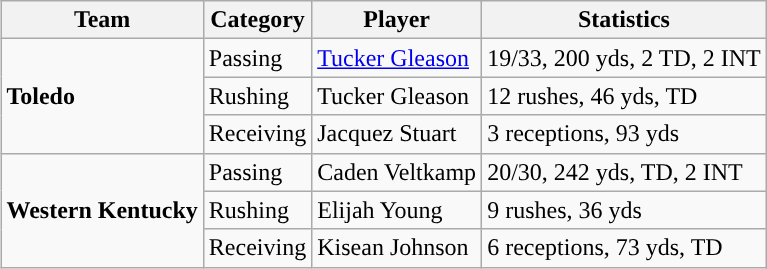<table class="wikitable" style="float: right;">
<tr>
<th>Team</th>
<th>Category</th>
<th>Player</th>
<th>Statistics</th>
</tr>
<tr>
<td rowspan=3><strong>Toledo</strong></td>
<td>Passing</td>
<td><a href='#'>Tucker Gleason</a></td>
<td>19/33, 200 yds, 2 TD, 2 INT</td>
</tr>
<tr>
<td>Rushing</td>
<td>Tucker Gleason</td>
<td>12 rushes, 46 yds, TD</td>
</tr>
<tr>
<td>Receiving</td>
<td>Jacquez Stuart</td>
<td>3 receptions, 93 yds</td>
</tr>
<tr>
<td rowspan=3><strong>Western Kentucky</strong></td>
<td>Passing</td>
<td>Caden Veltkamp</td>
<td>20/30, 242 yds, TD, 2 INT</td>
</tr>
<tr>
<td>Rushing</td>
<td>Elijah Young</td>
<td>9 rushes, 36 yds</td>
</tr>
<tr>
<td>Receiving</td>
<td>Kisean Johnson</td>
<td>6 receptions, 73 yds, TD</td>
</tr>
</table>
